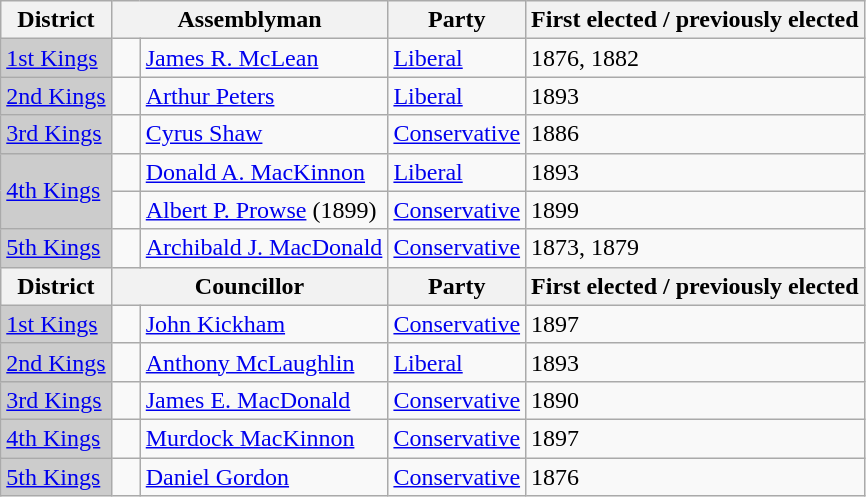<table class="wikitable sortable">
<tr>
<th>District</th>
<th colspan="2">Assemblyman</th>
<th>Party</th>
<th>First elected / previously elected</th>
</tr>
<tr>
<td bgcolor="CCCCCC"><a href='#'>1st Kings</a></td>
<td>   </td>
<td><a href='#'>James R. McLean</a></td>
<td><a href='#'>Liberal</a></td>
<td>1876, 1882</td>
</tr>
<tr>
<td bgcolor="CCCCCC"><a href='#'>2nd Kings</a></td>
<td>   </td>
<td><a href='#'>Arthur Peters</a></td>
<td><a href='#'>Liberal</a></td>
<td>1893</td>
</tr>
<tr>
<td bgcolor="CCCCCC"><a href='#'>3rd Kings</a></td>
<td>   </td>
<td><a href='#'>Cyrus Shaw</a></td>
<td><a href='#'>Conservative</a></td>
<td>1886</td>
</tr>
<tr>
<td rowspan=2 bgcolor="CCCCCC"><a href='#'>4th Kings</a></td>
<td> </td>
<td><a href='#'>Donald A. MacKinnon</a></td>
<td><a href='#'>Liberal</a></td>
<td>1893</td>
</tr>
<tr>
<td>   </td>
<td><a href='#'>Albert P. Prowse</a> (1899)</td>
<td><a href='#'>Conservative</a></td>
<td>1899</td>
</tr>
<tr>
<td bgcolor="CCCCCC"><a href='#'>5th Kings</a></td>
<td>   </td>
<td><a href='#'>Archibald J. MacDonald</a></td>
<td><a href='#'>Conservative</a></td>
<td>1873, 1879</td>
</tr>
<tr>
<th>District</th>
<th colspan="2">Councillor</th>
<th>Party</th>
<th>First elected / previously elected</th>
</tr>
<tr>
<td bgcolor="CCCCCC"><a href='#'>1st Kings</a></td>
<td>   </td>
<td><a href='#'>John Kickham</a></td>
<td><a href='#'>Conservative</a></td>
<td>1897</td>
</tr>
<tr>
<td bgcolor="CCCCCC"><a href='#'>2nd Kings</a></td>
<td>   </td>
<td><a href='#'>Anthony McLaughlin</a></td>
<td><a href='#'>Liberal</a></td>
<td>1893</td>
</tr>
<tr>
<td bgcolor="CCCCCC"><a href='#'>3rd Kings</a></td>
<td>   </td>
<td><a href='#'>James E. MacDonald</a></td>
<td><a href='#'>Conservative</a></td>
<td>1890</td>
</tr>
<tr>
<td bgcolor="CCCCCC"><a href='#'>4th Kings</a></td>
<td>   </td>
<td><a href='#'>Murdock MacKinnon</a></td>
<td><a href='#'>Conservative</a></td>
<td>1897</td>
</tr>
<tr>
<td bgcolor="CCCCCC"><a href='#'>5th Kings</a></td>
<td>   </td>
<td><a href='#'>Daniel Gordon</a></td>
<td><a href='#'>Conservative</a></td>
<td>1876</td>
</tr>
</table>
